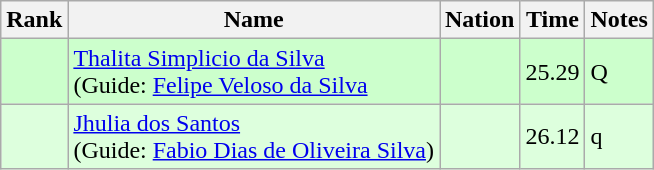<table class="wikitable sortable">
<tr>
<th>Rank</th>
<th>Name</th>
<th>Nation</th>
<th>Time</th>
<th>Notes</th>
</tr>
<tr bgcolor=ccffcc>
<td></td>
<td><a href='#'>Thalita Simplicio da Silva</a><br>(Guide: <a href='#'>Felipe Veloso da Silva</a></td>
<td></td>
<td>25.29</td>
<td>Q</td>
</tr>
<tr bgcolor=ddffdd>
<td></td>
<td><a href='#'>Jhulia dos Santos</a><br>(Guide: <a href='#'>Fabio Dias de Oliveira Silva</a>)</td>
<td></td>
<td>26.12</td>
<td>q</td>
</tr>
</table>
